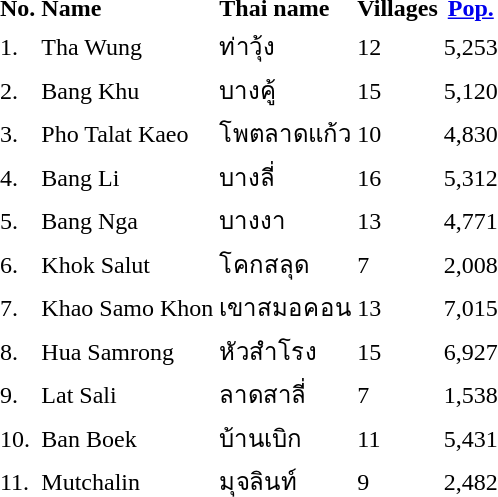<table>
<tr valign=top>
<td><br><table>
<tr>
<th>No.</th>
<th align=left>Name</th>
<th align=left>Thai name</th>
<th>Villages</th>
<th><a href='#'>Pop.</a></th>
<th></th>
<td>    </td>
</tr>
<tr>
<td>1.</td>
<td>Tha Wung</td>
<td>ท่าวุ้ง</td>
<td>12</td>
<td>5,253</td>
<td></td>
</tr>
<tr>
<td>2.</td>
<td>Bang Khu</td>
<td>บางคู้</td>
<td>15</td>
<td>5,120</td>
<td></td>
</tr>
<tr>
<td>3.</td>
<td>Pho Talat Kaeo</td>
<td>โพตลาดแก้ว</td>
<td>10</td>
<td>4,830</td>
<td></td>
</tr>
<tr>
<td>4.</td>
<td>Bang Li</td>
<td>บางลี่</td>
<td>16</td>
<td>5,312</td>
</tr>
<tr>
<td>5.</td>
<td>Bang Nga</td>
<td>บางงา</td>
<td>13</td>
<td>4,771</td>
<td></td>
</tr>
<tr>
<td>6.</td>
<td>Khok Salut</td>
<td>โคกสลุด</td>
<td>7</td>
<td>2,008</td>
<td></td>
</tr>
<tr>
<td>7.</td>
<td>Khao Samo Khon</td>
<td>เขาสมอคอน</td>
<td>13</td>
<td>7,015</td>
<td></td>
</tr>
<tr>
<td>8.</td>
<td>Hua Samrong</td>
<td>หัวสำโรง</td>
<td>15</td>
<td>6,927</td>
<td></td>
</tr>
<tr>
<td>9.</td>
<td>Lat Sali</td>
<td>ลาดสาลี่</td>
<td>7</td>
<td>1,538</td>
<td></td>
</tr>
<tr>
<td>10.</td>
<td>Ban Boek</td>
<td>บ้านเบิก</td>
<td>11</td>
<td>5,431</td>
<td></td>
</tr>
<tr>
<td>11.</td>
<td>Mutchalin</td>
<td>มุจลินท์</td>
<td>9</td>
<td>2,482</td>
<td></td>
</tr>
</table>
</td>
<td></td>
</tr>
</table>
